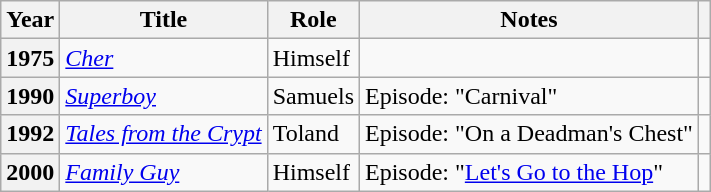<table class="wikitable plainrowheaders sortable" style="margin-right: 0;">
<tr>
<th scope="col">Year</th>
<th scope="col">Title</th>
<th scope="col">Role</th>
<th scope="col" class="unsortable">Notes</th>
<th scope="col" class="unsortable"></th>
</tr>
<tr>
<th scope="row">1975</th>
<td><em><a href='#'>Cher</a></em></td>
<td>Himself</td>
<td></td>
<td style="text-align: center;"></td>
</tr>
<tr>
<th scope="row">1990</th>
<td><em><a href='#'>Superboy</a></em></td>
<td>Samuels</td>
<td>Episode: "Carnival"</td>
<td style="text-align: center;"></td>
</tr>
<tr>
<th scope="row">1992</th>
<td><em><a href='#'>Tales from the Crypt</a></em></td>
<td>Toland</td>
<td>Episode: "On a Deadman's Chest"</td>
<td style="text-align: center;"></td>
</tr>
<tr>
<th scope="row">2000</th>
<td><em><a href='#'>Family Guy</a></em></td>
<td>Himself</td>
<td>Episode: "<a href='#'>Let's Go to the Hop</a>"</td>
<td style="text-align: center;"></td>
</tr>
</table>
